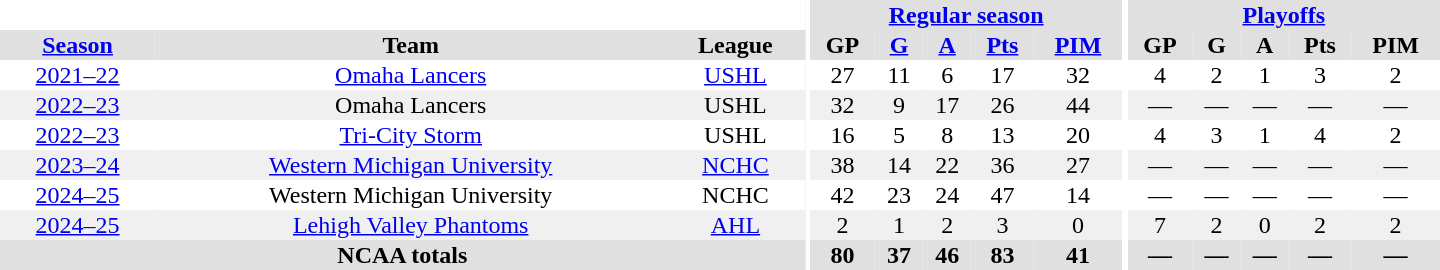<table border="0" cellpadding="1" cellspacing="0" style="text-align:center; width:60em">
<tr bgcolor="#e0e0e0">
<th colspan="3" bgcolor="#ffffff"></th>
<th rowspan="99" bgcolor="#ffffff"></th>
<th colspan="5"><a href='#'>Regular season</a></th>
<th rowspan="99" bgcolor="#ffffff"></th>
<th colspan="5"><a href='#'>Playoffs</a></th>
</tr>
<tr bgcolor="#e0e0e0">
<th><a href='#'>Season</a></th>
<th>Team</th>
<th>League</th>
<th>GP</th>
<th><a href='#'>G</a></th>
<th><a href='#'>A</a></th>
<th><a href='#'>Pts</a></th>
<th><a href='#'>PIM</a></th>
<th>GP</th>
<th>G</th>
<th>A</th>
<th>Pts</th>
<th>PIM</th>
</tr>
<tr>
<td><a href='#'>2021–22</a></td>
<td><a href='#'>Omaha Lancers</a></td>
<td><a href='#'>USHL</a></td>
<td>27</td>
<td>11</td>
<td>6</td>
<td>17</td>
<td>32</td>
<td>4</td>
<td>2</td>
<td>1</td>
<td>3</td>
<td>2</td>
</tr>
<tr bgcolor="#f0f0f0">
<td><a href='#'>2022–23</a></td>
<td>Omaha Lancers</td>
<td>USHL</td>
<td>32</td>
<td>9</td>
<td>17</td>
<td>26</td>
<td>44</td>
<td>—</td>
<td>—</td>
<td>—</td>
<td>—</td>
<td>—</td>
</tr>
<tr>
<td><a href='#'>2022–23</a></td>
<td><a href='#'>Tri-City Storm</a></td>
<td>USHL</td>
<td>16</td>
<td>5</td>
<td>8</td>
<td>13</td>
<td>20</td>
<td>4</td>
<td>3</td>
<td>1</td>
<td>4</td>
<td>2</td>
</tr>
<tr bgcolor="#f0f0f0">
<td><a href='#'>2023–24</a></td>
<td><a href='#'>Western Michigan University</a></td>
<td><a href='#'>NCHC</a></td>
<td>38</td>
<td>14</td>
<td>22</td>
<td>36</td>
<td>27</td>
<td>—</td>
<td>—</td>
<td>—</td>
<td>—</td>
<td>—</td>
</tr>
<tr>
<td><a href='#'>2024–25</a></td>
<td>Western Michigan University</td>
<td>NCHC</td>
<td>42</td>
<td>23</td>
<td>24</td>
<td>47</td>
<td>14</td>
<td>—</td>
<td>—</td>
<td>—</td>
<td>—</td>
<td>—</td>
</tr>
<tr bgcolor="#f0f0f0">
<td><a href='#'>2024–25</a></td>
<td><a href='#'>Lehigh Valley Phantoms</a></td>
<td><a href='#'>AHL</a></td>
<td>2</td>
<td>1</td>
<td>2</td>
<td>3</td>
<td>0</td>
<td>7</td>
<td>2</td>
<td>0</td>
<td>2</td>
<td>2</td>
</tr>
<tr bgcolor="#e0e0e0">
<th colspan="3">NCAA totals</th>
<th>80</th>
<th>37</th>
<th>46</th>
<th>83</th>
<th>41</th>
<th>—</th>
<th>—</th>
<th>—</th>
<th>—</th>
<th>—</th>
</tr>
</table>
